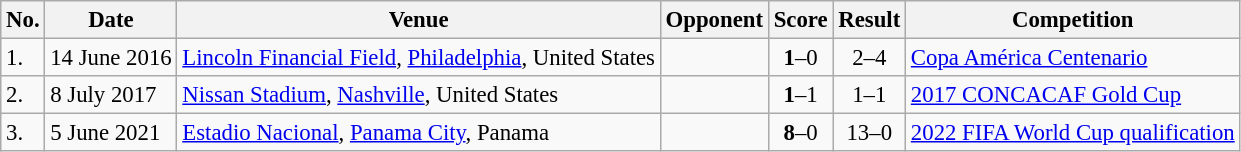<table class="wikitable" style="font-size:95%;">
<tr>
<th>No.</th>
<th>Date</th>
<th>Venue</th>
<th>Opponent</th>
<th>Score</th>
<th>Result</th>
<th>Competition</th>
</tr>
<tr>
<td>1.</td>
<td>14 June 2016</td>
<td><a href='#'>Lincoln Financial Field</a>, <a href='#'>Philadelphia</a>, United States</td>
<td></td>
<td align=center><strong>1</strong>–0</td>
<td align=center>2–4</td>
<td><a href='#'>Copa América Centenario</a></td>
</tr>
<tr>
<td>2.</td>
<td>8 July 2017</td>
<td><a href='#'>Nissan Stadium</a>, <a href='#'>Nashville</a>, United States</td>
<td></td>
<td align=center><strong>1</strong>–1</td>
<td align=center>1–1</td>
<td><a href='#'>2017 CONCACAF Gold Cup</a></td>
</tr>
<tr>
<td>3.</td>
<td>5 June 2021</td>
<td><a href='#'>Estadio Nacional</a>, <a href='#'>Panama City</a>, Panama</td>
<td></td>
<td align=center><strong>8</strong>–0</td>
<td align=center>13–0</td>
<td><a href='#'>2022 FIFA World Cup qualification</a></td>
</tr>
</table>
